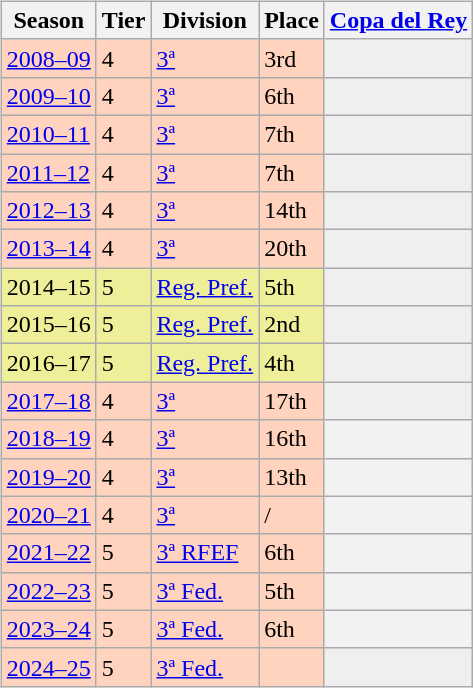<table>
<tr>
<td valign="top" width=0%><br><table class="wikitable">
<tr style="background:#f0f6fa;">
<th>Season</th>
<th>Tier</th>
<th>Division</th>
<th>Place</th>
<th><a href='#'>Copa del Rey</a></th>
</tr>
<tr>
<td style="background:#FFD3BD;"><a href='#'>2008–09</a></td>
<td style="background:#FFD3BD;">4</td>
<td style="background:#FFD3BD;"><a href='#'>3ª</a></td>
<td style="background:#FFD3BD;">3rd</td>
<td style="background:#efefef;"></td>
</tr>
<tr>
<td style="background:#FFD3BD;"><a href='#'>2009–10</a></td>
<td style="background:#FFD3BD;">4</td>
<td style="background:#FFD3BD;"><a href='#'>3ª</a></td>
<td style="background:#FFD3BD;">6th</td>
<td style="background:#efefef;"></td>
</tr>
<tr>
<td style="background:#FFD3BD;"><a href='#'>2010–11</a></td>
<td style="background:#FFD3BD;">4</td>
<td style="background:#FFD3BD;"><a href='#'>3ª</a></td>
<td style="background:#FFD3BD;">7th</td>
<td style="background:#efefef;"></td>
</tr>
<tr>
<td style="background:#FFD3BD;"><a href='#'>2011–12</a></td>
<td style="background:#FFD3BD;">4</td>
<td style="background:#FFD3BD;"><a href='#'>3ª</a></td>
<td style="background:#FFD3BD;">7th</td>
<td style="background:#efefef;"></td>
</tr>
<tr>
<td style="background:#FFD3BD;"><a href='#'>2012–13</a></td>
<td style="background:#FFD3BD;">4</td>
<td style="background:#FFD3BD;"><a href='#'>3ª</a></td>
<td style="background:#FFD3BD;">14th</td>
<td style="background:#efefef;"></td>
</tr>
<tr>
<td style="background:#FFD3BD;"><a href='#'>2013–14</a></td>
<td style="background:#FFD3BD;">4</td>
<td style="background:#FFD3BD;"><a href='#'>3ª</a></td>
<td style="background:#FFD3BD;">20th</td>
<td style="background:#efefef;"></td>
</tr>
<tr>
<td style="background:#EFEF99;">2014–15</td>
<td style="background:#EFEF99;">5</td>
<td style="background:#EFEF99;"><a href='#'>Reg. Pref.</a></td>
<td style="background:#EFEF99;">5th</td>
<th style="background:#efefef;"></th>
</tr>
<tr>
<td style="background:#EFEF99;">2015–16</td>
<td style="background:#EFEF99;">5</td>
<td style="background:#EFEF99;"><a href='#'>Reg. Pref.</a></td>
<td style="background:#EFEF99;">2nd</td>
<th style="background:#efefef;"></th>
</tr>
<tr>
<td style="background:#EFEF99;">2016–17</td>
<td style="background:#EFEF99;">5</td>
<td style="background:#EFEF99;"><a href='#'>Reg. Pref.</a></td>
<td style="background:#EFEF99;">4th</td>
<th style="background:#efefef;"></th>
</tr>
<tr>
<td style="background:#FFD3BD;"><a href='#'>2017–18</a></td>
<td style="background:#FFD3BD;">4</td>
<td style="background:#FFD3BD;"><a href='#'>3ª</a></td>
<td style="background:#FFD3BD;">17th</td>
<th style="background:#efefef;"></th>
</tr>
<tr>
<td style="background:#FFD3BD;"><a href='#'>2018–19</a></td>
<td style="background:#FFD3BD;">4</td>
<td style="background:#FFD3BD;"><a href='#'>3ª</a></td>
<td style="background:#FFD3BD;">16th</td>
<th></th>
</tr>
<tr>
<td style="background:#FFD3BD;"><a href='#'>2019–20</a></td>
<td style="background:#FFD3BD;">4</td>
<td style="background:#FFD3BD;"><a href='#'>3ª</a></td>
<td style="background:#FFD3BD;">13th</td>
<th></th>
</tr>
<tr>
<td style="background:#FFD3BD;"><a href='#'>2020–21</a></td>
<td style="background:#FFD3BD;">4</td>
<td style="background:#FFD3BD;"><a href='#'>3ª</a></td>
<td style="background:#FFD3BD;"> / </td>
<th></th>
</tr>
<tr>
<td style="background:#FFD3BD;"><a href='#'>2021–22</a></td>
<td style="background:#FFD3BD;">5</td>
<td style="background:#FFD3BD;"><a href='#'>3ª RFEF</a></td>
<td style="background:#FFD3BD;">6th</td>
<th></th>
</tr>
<tr>
<td style="background:#FFD3BD;"><a href='#'>2022–23</a></td>
<td style="background:#FFD3BD;">5</td>
<td style="background:#FFD3BD;"><a href='#'>3ª Fed.</a></td>
<td style="background:#FFD3BD;">5th</td>
<th></th>
</tr>
<tr>
<td style="background:#FFD3BD;"><a href='#'>2023–24</a></td>
<td style="background:#FFD3BD;">5</td>
<td style="background:#FFD3BD;"><a href='#'>3ª Fed.</a></td>
<td style="background:#FFD3BD;">6th</td>
<th></th>
</tr>
<tr>
<td style="background:#FFD3BD;"><a href='#'>2024–25</a></td>
<td style="background:#FFD3BD;">5</td>
<td style="background:#FFD3BD;"><a href='#'>3ª Fed.</a></td>
<td style="background:#FFD3BD;"></td>
<th style="background:#EFEFEF;"></th>
</tr>
</table>
</td>
</tr>
</table>
